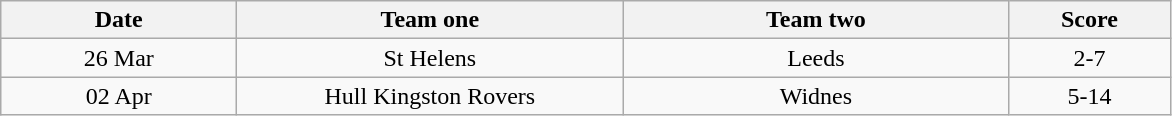<table class="wikitable" style="text-align: center">
<tr>
<th width=150>Date</th>
<th width=250>Team one</th>
<th width=250>Team two</th>
<th width=100>Score</th>
</tr>
<tr>
<td>26 Mar</td>
<td>St Helens</td>
<td>Leeds</td>
<td>2-7</td>
</tr>
<tr>
<td>02 Apr</td>
<td>Hull Kingston Rovers</td>
<td>Widnes</td>
<td>5-14</td>
</tr>
</table>
